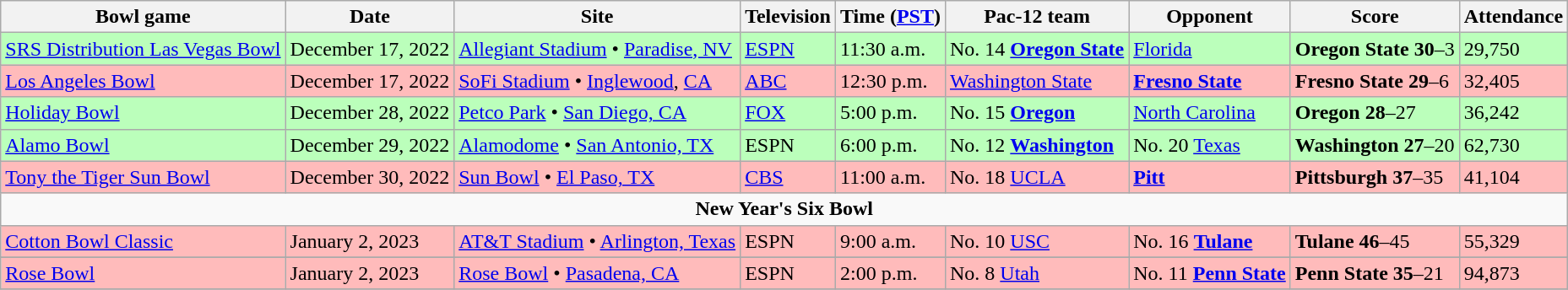<table class="wikitable">
<tr>
<th>Bowl game</th>
<th>Date</th>
<th>Site</th>
<th>Television</th>
<th>Time (<a href='#'>PST</a>)</th>
<th>Pac-12 team</th>
<th>Opponent</th>
<th>Score</th>
<th>Attendance</th>
</tr>
<tr style="background:#bfb;">
<td><a href='#'>SRS Distribution Las Vegas Bowl</a></td>
<td>December 17, 2022</td>
<td><a href='#'>Allegiant Stadium</a> • <a href='#'>Paradise, NV</a></td>
<td><a href='#'>ESPN</a></td>
<td>11:30 a.m.</td>
<td>No. 14 <strong><a href='#'>Oregon State</a></strong></td>
<td><a href='#'>Florida</a></td>
<td><strong>Oregon State 30</strong>–3</td>
<td>29,750</td>
</tr>
<tr style="background:#fbb;">
<td><a href='#'>Los Angeles Bowl</a></td>
<td>December 17, 2022</td>
<td><a href='#'>SoFi Stadium</a> • <a href='#'>Inglewood</a>, <a href='#'>CA</a></td>
<td><a href='#'>ABC</a></td>
<td>12:30 p.m.</td>
<td><a href='#'>Washington State</a></td>
<td><strong><a href='#'>Fresno State</a></strong></td>
<td><strong>Fresno State 29</strong>–6</td>
<td>32,405</td>
</tr>
<tr style="background:#bfb;">
<td><a href='#'>Holiday Bowl</a></td>
<td>December 28, 2022</td>
<td><a href='#'>Petco Park</a> • <a href='#'>San Diego, CA</a></td>
<td><a href='#'>FOX</a></td>
<td>5:00 p.m.</td>
<td>No. 15 <strong><a href='#'>Oregon</a></strong></td>
<td><a href='#'>North Carolina</a></td>
<td><strong>Oregon 28</strong>–27</td>
<td>36,242</td>
</tr>
<tr style="background:#bfb;">
<td><a href='#'>Alamo Bowl</a></td>
<td>December 29, 2022</td>
<td><a href='#'>Alamodome</a> • <a href='#'>San Antonio, TX</a></td>
<td>ESPN</td>
<td>6:00 p.m.</td>
<td>No. 12 <strong><a href='#'>Washington</a></strong></td>
<td>No. 20 <a href='#'>Texas</a></td>
<td><strong>Washington 27</strong>–20</td>
<td>62,730</td>
</tr>
<tr style="background:#fbb;">
<td><a href='#'>Tony the Tiger Sun Bowl</a></td>
<td>December 30, 2022</td>
<td><a href='#'>Sun Bowl</a> • <a href='#'>El Paso, TX</a></td>
<td><a href='#'>CBS</a></td>
<td>11:00 a.m.</td>
<td>No. 18 <a href='#'>UCLA</a></td>
<td><strong><a href='#'>Pitt</a></strong></td>
<td><strong>Pittsburgh 37</strong>–35</td>
<td>41,104</td>
</tr>
<tr>
<td colspan="9" style="text-align:center;"><strong>New Year's Six Bowl</strong></td>
</tr>
<tr style="background:#fbb;">
<td><a href='#'>Cotton Bowl Classic</a></td>
<td>January 2, 2023</td>
<td><a href='#'>AT&T Stadium</a> • <a href='#'>Arlington, Texas</a></td>
<td>ESPN</td>
<td>9:00 a.m.</td>
<td>No. 10 <a href='#'>USC</a></td>
<td>No. 16 <strong><a href='#'>Tulane</a></strong></td>
<td><strong>Tulane 46</strong>–45</td>
<td>55,329</td>
</tr>
<tr>
</tr>
<tr style="background:#fbb;">
<td><a href='#'>Rose Bowl</a></td>
<td>January 2, 2023</td>
<td><a href='#'>Rose Bowl</a> • <a href='#'>Pasadena, CA</a></td>
<td>ESPN</td>
<td>2:00 p.m.</td>
<td>No. 8 <a href='#'>Utah</a></td>
<td>No. 11 <strong><a href='#'>Penn State</a></strong></td>
<td><strong>Penn State 35</strong>–21</td>
<td>94,873</td>
</tr>
<tr>
</tr>
</table>
